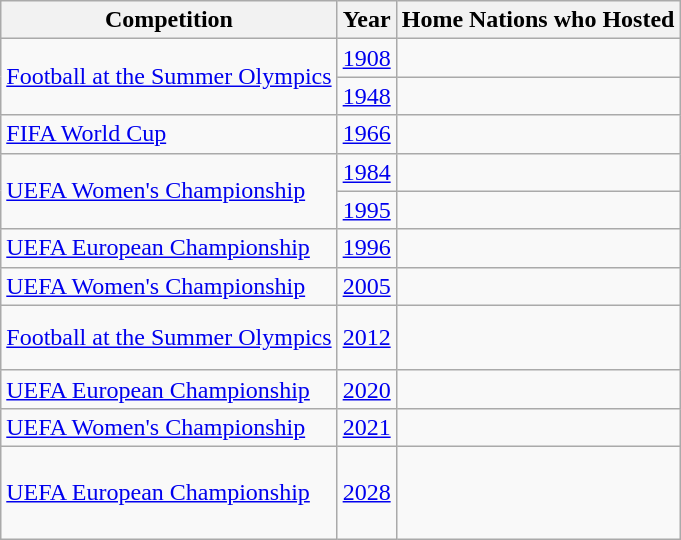<table class="wikitable">
<tr>
<th>Competition</th>
<th>Year</th>
<th>Home Nations who Hosted</th>
</tr>
<tr>
<td rowspan="2"><a href='#'>Football at the Summer Olympics</a></td>
<td><a href='#'>1908</a></td>
<td></td>
</tr>
<tr>
<td><a href='#'>1948</a></td>
<td></td>
</tr>
<tr>
<td><a href='#'>FIFA World Cup</a></td>
<td><a href='#'>1966</a></td>
<td></td>
</tr>
<tr>
<td rowspan="2"><a href='#'>UEFA Women's Championship</a></td>
<td><a href='#'>1984</a></td>
<td></td>
</tr>
<tr>
<td><a href='#'>1995</a></td>
<td></td>
</tr>
<tr>
<td><a href='#'>UEFA European Championship</a></td>
<td><a href='#'>1996</a></td>
<td></td>
</tr>
<tr>
<td><a href='#'>UEFA Women's Championship</a></td>
<td><a href='#'>2005</a></td>
<td></td>
</tr>
<tr>
<td><a href='#'>Football at the Summer Olympics</a></td>
<td><a href='#'>2012</a></td>
<td><br><br></td>
</tr>
<tr>
<td><a href='#'>UEFA European Championship</a></td>
<td><a href='#'>2020</a></td>
<td><br></td>
</tr>
<tr>
<td><a href='#'>UEFA Women's Championship</a></td>
<td><a href='#'>2021</a></td>
<td></td>
</tr>
<tr>
<td><a href='#'>UEFA European Championship</a></td>
<td><a href='#'>2028</a></td>
<td><br><br><br></td>
</tr>
</table>
